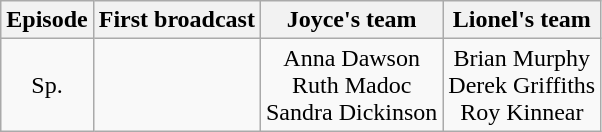<table class="wikitable plainrowheaders" style="text-align:center;">
<tr>
<th>Episode</th>
<th>First broadcast</th>
<th>Joyce's team</th>
<th>Lionel's team</th>
</tr>
<tr>
<td>Sp.</td>
<td></td>
<td>Anna Dawson<br>Ruth Madoc<br>Sandra Dickinson</td>
<td>Brian Murphy<br>Derek Griffiths<br>Roy Kinnear</td>
</tr>
</table>
